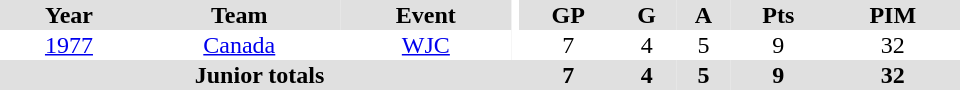<table border="0" cellpadding="1" cellspacing="0" ID="Table3" style="text-align:center; width:40em">
<tr bgcolor="#e0e0e0">
<th>Year</th>
<th>Team</th>
<th>Event</th>
<th rowspan="102" bgcolor="#ffffff"></th>
<th>GP</th>
<th>G</th>
<th>A</th>
<th>Pts</th>
<th>PIM</th>
</tr>
<tr>
<td><a href='#'>1977</a></td>
<td><a href='#'>Canada</a></td>
<td><a href='#'>WJC</a></td>
<td>7</td>
<td>4</td>
<td>5</td>
<td>9</td>
<td>32</td>
</tr>
<tr bgcolor="#e0e0e0">
<th colspan="4">Junior totals</th>
<th>7</th>
<th>4</th>
<th>5</th>
<th>9</th>
<th>32</th>
</tr>
</table>
